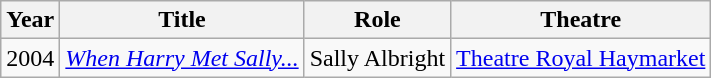<table class="wikitable sortable">
<tr>
<th>Year</th>
<th>Title</th>
<th>Role</th>
<th class="unsortable">Theatre</th>
</tr>
<tr>
<td>2004</td>
<td><em><a href='#'>When Harry Met Sally...</a></em></td>
<td>Sally Albright</td>
<td><a href='#'>Theatre Royal Haymarket</a></td>
</tr>
</table>
